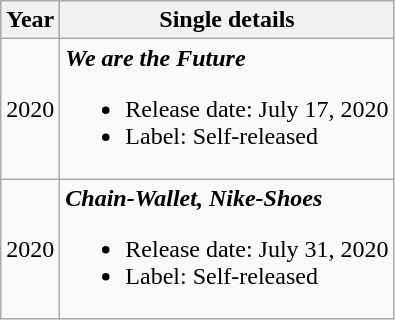<table class="wikitable">
<tr>
<th>Year</th>
<th>Single details</th>
</tr>
<tr>
<td>2020</td>
<td><strong><em>We are the Future</em></strong><br><ul><li>Release date: July 17, 2020</li><li>Label: Self-released</li></ul></td>
</tr>
<tr>
<td>2020</td>
<td><strong><em>Chain-Wallet, Nike-Shoes</em></strong><br><ul><li>Release date: July 31, 2020</li><li>Label: Self-released</li></ul></td>
</tr>
</table>
